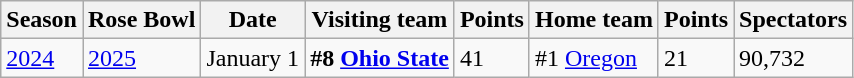<table class="wikitable" style=font-size:100% style="text-align:center">
<tr>
<th>Season</th>
<th>Rose Bowl</th>
<th>Date</th>
<th>Visiting team</th>
<th>Points</th>
<th>Home team</th>
<th>Points</th>
<th>Spectators</th>
</tr>
<tr>
<td><a href='#'>2024</a></td>
<td><a href='#'>2025</a></td>
<td>January 1</td>
<td align=left><strong>#8 <a href='#'>Ohio State</a></strong></td>
<td>41</td>
<td align=left>#1 <a href='#'>Oregon</a></td>
<td>21</td>
<td>90,732</td>
</tr>
</table>
